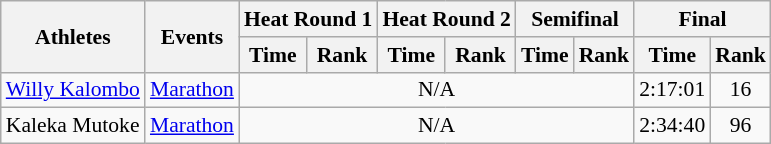<table class=wikitable style=font-size:90%>
<tr>
<th rowspan=2>Athletes</th>
<th rowspan=2>Events</th>
<th colspan=2>Heat Round 1</th>
<th colspan=2>Heat Round 2</th>
<th colspan=2>Semifinal</th>
<th colspan=2>Final</th>
</tr>
<tr>
<th>Time</th>
<th>Rank</th>
<th>Time</th>
<th>Rank</th>
<th>Time</th>
<th>Rank</th>
<th>Time</th>
<th>Rank</th>
</tr>
<tr>
<td><a href='#'>Willy Kalombo</a></td>
<td><a href='#'>Marathon</a></td>
<td colspan=6 align=center>N/A</td>
<td align=center>2:17:01</td>
<td align=center>16</td>
</tr>
<tr>
<td>Kaleka Mutoke</td>
<td><a href='#'>Marathon</a></td>
<td colspan=6 align=center>N/A</td>
<td align=center>2:34:40</td>
<td align=center>96</td>
</tr>
</table>
